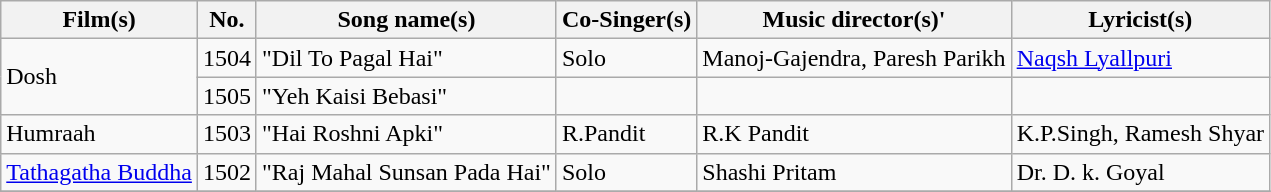<table class="wikitable sortable">
<tr>
<th>Film(s)</th>
<th>No.</th>
<th>Song name(s)</th>
<th>Co-Singer(s)</th>
<th>Music director(s)'</th>
<th>Lyricist(s)</th>
</tr>
<tr>
<td rowspan="2">Dosh</td>
<td>1504</td>
<td>"Dil To Pagal Hai"</td>
<td>Solo</td>
<td>Manoj-Gajendra, Paresh Parikh</td>
<td><a href='#'>Naqsh Lyallpuri</a></td>
</tr>
<tr>
<td>1505</td>
<td>"Yeh Kaisi Bebasi"</td>
<td></td>
<td></td>
<td></td>
</tr>
<tr>
<td>Humraah</td>
<td>1503</td>
<td>"Hai Roshni Apki"</td>
<td>R.Pandit</td>
<td>R.K Pandit</td>
<td>K.P.Singh, Ramesh Shyar</td>
</tr>
<tr>
<td><a href='#'>Tathagatha Buddha</a></td>
<td>1502</td>
<td>"Raj Mahal Sunsan Pada Hai"</td>
<td>Solo</td>
<td>Shashi Pritam</td>
<td>Dr. D. k. Goyal</td>
</tr>
<tr>
</tr>
</table>
